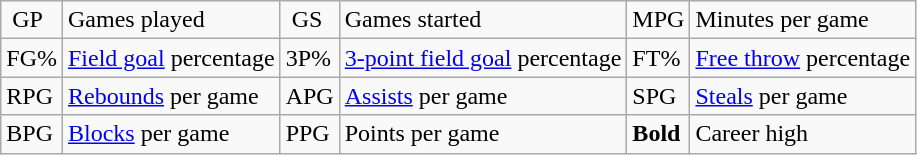<table class="wikitable">
<tr>
<td> GP</td>
<td>Games played</td>
<td> GS</td>
<td>Games started</td>
<td>MPG</td>
<td>Minutes per game</td>
</tr>
<tr>
<td>FG%</td>
<td><a href='#'>Field goal</a> percentage</td>
<td>3P%</td>
<td><a href='#'>3-point field goal</a> percentage</td>
<td>FT%</td>
<td><a href='#'>Free throw</a> percentage</td>
</tr>
<tr>
<td>RPG</td>
<td><a href='#'>Rebounds</a> per game</td>
<td>APG</td>
<td><a href='#'>Assists</a> per game</td>
<td>SPG</td>
<td><a href='#'>Steals</a> per game</td>
</tr>
<tr>
<td>BPG</td>
<td><a href='#'>Blocks</a> per game</td>
<td>PPG</td>
<td>Points per game</td>
<td><strong>Bold</strong></td>
<td>Career high</td>
</tr>
</table>
